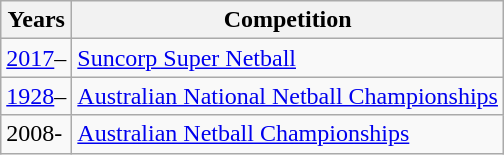<table class="wikitable collapsible">
<tr>
<th>Years</th>
<th>Competition</th>
</tr>
<tr>
<td><a href='#'>2017</a>–</td>
<td><a href='#'>Suncorp Super Netball</a></td>
</tr>
<tr>
<td><a href='#'>1928</a>–</td>
<td><a href='#'>Australian National Netball Championships</a></td>
</tr>
<tr>
<td>2008-</td>
<td><a href='#'>Australian Netball Championships</a></td>
</tr>
</table>
